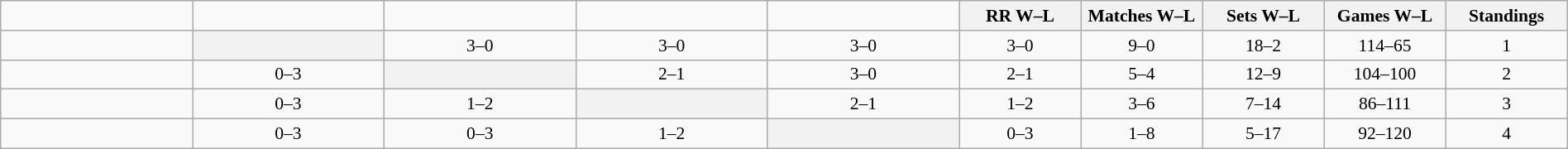<table class="wikitable" style="width: 100%; text-align:center; font-size:90%">
<tr>
<td width=130></td>
<td width=130></td>
<td width=130></td>
<td width=130></td>
<td width=130></td>
<th width=80>RR W–L</th>
<th width=80>Matches W–L</th>
<th width=80>Sets W–L</th>
<th width=80>Games W–L</th>
<th width=80>Standings</th>
</tr>
<tr>
<td style="text-align:left;"></td>
<th bgcolor="ededed"></th>
<td>3–0</td>
<td>3–0</td>
<td>3–0</td>
<td>3–0</td>
<td>9–0</td>
<td>18–2</td>
<td>114–65</td>
<td>1</td>
</tr>
<tr>
<td style="text-align:left;"></td>
<td>0–3</td>
<th bgcolor="ededed"></th>
<td>2–1</td>
<td>3–0</td>
<td>2–1</td>
<td>5–4</td>
<td>12–9</td>
<td>104–100</td>
<td>2</td>
</tr>
<tr>
<td style="text-align:left;"></td>
<td>0–3</td>
<td>1–2</td>
<th bgcolor="ededed"></th>
<td>2–1</td>
<td>1–2</td>
<td>3–6</td>
<td>7–14</td>
<td>86–111</td>
<td>3</td>
</tr>
<tr>
<td style="text-align:left;"></td>
<td>0–3</td>
<td>0–3</td>
<td>1–2</td>
<th bgcolor="ededed"></th>
<td>0–3</td>
<td>1–8</td>
<td>5–17</td>
<td>92–120</td>
<td>4</td>
</tr>
</table>
